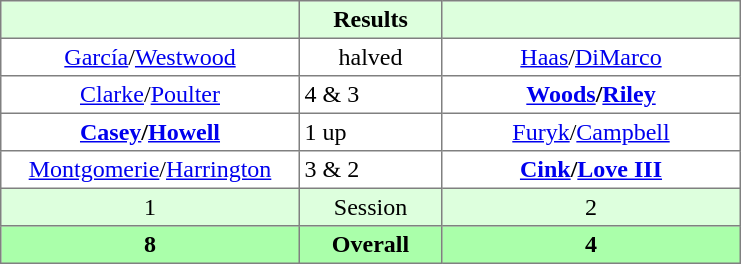<table border="1" cellpadding="3" style="border-collapse:collapse; text-align:center;">
<tr style="background:#dfd;">
<th style="width:12em;"></th>
<th style="width:5.5em;">Results</th>
<th style="width:12em;"></th>
</tr>
<tr>
<td><a href='#'>García</a>/<a href='#'>Westwood</a></td>
<td>halved</td>
<td><a href='#'>Haas</a>/<a href='#'>DiMarco</a></td>
</tr>
<tr>
<td><a href='#'>Clarke</a>/<a href='#'>Poulter</a></td>
<td align=left> 4 & 3</td>
<td><strong><a href='#'>Woods</a>/<a href='#'>Riley</a></strong></td>
</tr>
<tr>
<td><strong><a href='#'>Casey</a>/<a href='#'>Howell</a></strong></td>
<td align=left> 1 up</td>
<td><a href='#'>Furyk</a>/<a href='#'>Campbell</a></td>
</tr>
<tr>
<td><a href='#'>Montgomerie</a>/<a href='#'>Harrington</a></td>
<td align=left> 3 & 2</td>
<td><strong><a href='#'>Cink</a>/<a href='#'>Love III</a></strong></td>
</tr>
<tr style="background:#dfd;">
<td>1</td>
<td>Session</td>
<td>2</td>
</tr>
<tr style="background:#afa;">
<th>8</th>
<th>Overall</th>
<th>4</th>
</tr>
</table>
